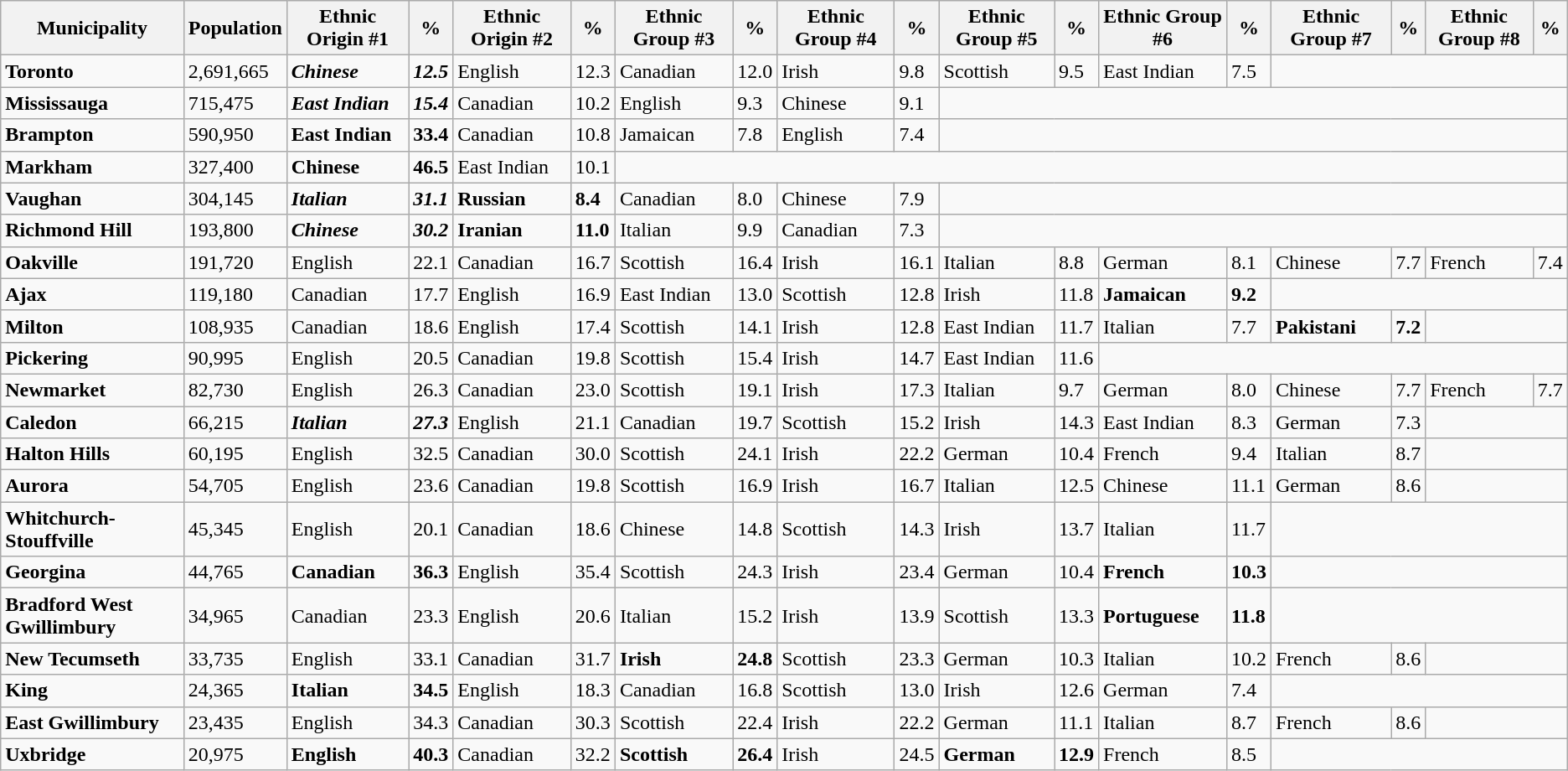<table class="wikitable">
<tr>
<th>Municipality</th>
<th>Population</th>
<th>Ethnic Origin #1</th>
<th>%</th>
<th>Ethnic Origin #2</th>
<th>%</th>
<th>Ethnic Group #3</th>
<th>%</th>
<th>Ethnic Group #4</th>
<th>%</th>
<th>Ethnic Group #5</th>
<th>%</th>
<th>Ethnic Group #6</th>
<th>%</th>
<th>Ethnic Group #7</th>
<th>%</th>
<th>Ethnic Group #8</th>
<th>%</th>
</tr>
<tr>
<td><strong>Toronto</strong></td>
<td>2,691,665</td>
<td><strong><em>Chinese</em></strong></td>
<td><strong><em>12.5</em></strong></td>
<td>English</td>
<td>12.3</td>
<td>Canadian</td>
<td>12.0</td>
<td>Irish</td>
<td>9.8</td>
<td>Scottish</td>
<td>9.5</td>
<td>East Indian</td>
<td>7.5</td>
<td colspan="4"></td>
</tr>
<tr>
<td><strong>Mississauga</strong></td>
<td>715,475</td>
<td><strong><em>East Indian</em></strong></td>
<td><strong><em>15.4</em></strong></td>
<td>Canadian</td>
<td>10.2</td>
<td>English</td>
<td>9.3</td>
<td>Chinese</td>
<td>9.1</td>
<td colspan="8"></td>
</tr>
<tr>
<td><strong>Brampton</strong></td>
<td>590,950</td>
<td><strong>East Indian</strong></td>
<td><strong>33.4</strong></td>
<td>Canadian</td>
<td>10.8</td>
<td>Jamaican</td>
<td>7.8</td>
<td>English</td>
<td>7.4</td>
<td colspan="8"></td>
</tr>
<tr>
<td><strong>Markham</strong></td>
<td>327,400</td>
<td><strong>Chinese</strong></td>
<td><strong>46.5</strong></td>
<td>East Indian</td>
<td>10.1</td>
<td colspan="12"></td>
</tr>
<tr>
<td><strong>Vaughan</strong></td>
<td>304,145</td>
<td><strong><em>Italian</em></strong></td>
<td><strong><em>31.1</em></strong></td>
<td><strong>Russian</strong></td>
<td><strong>8.4</strong></td>
<td>Canadian</td>
<td>8.0</td>
<td>Chinese</td>
<td>7.9</td>
<td colspan="8"></td>
</tr>
<tr>
<td><strong>Richmond Hill</strong></td>
<td>193,800</td>
<td><strong><em>Chinese</em></strong></td>
<td><strong><em>30.2</em></strong></td>
<td><strong>Iranian</strong></td>
<td><strong>11.0</strong></td>
<td>Italian</td>
<td>9.9</td>
<td>Canadian</td>
<td>7.3</td>
<td colspan="8"></td>
</tr>
<tr>
<td><strong>Oakville</strong></td>
<td>191,720</td>
<td>English</td>
<td>22.1</td>
<td>Canadian</td>
<td>16.7</td>
<td>Scottish</td>
<td>16.4</td>
<td>Irish</td>
<td>16.1</td>
<td>Italian</td>
<td>8.8</td>
<td>German</td>
<td>8.1</td>
<td>Chinese</td>
<td>7.7</td>
<td>French</td>
<td>7.4</td>
</tr>
<tr>
<td><strong>Ajax</strong></td>
<td>119,180</td>
<td>Canadian</td>
<td>17.7</td>
<td>English</td>
<td>16.9</td>
<td>East Indian</td>
<td>13.0</td>
<td>Scottish</td>
<td>12.8</td>
<td>Irish</td>
<td>11.8</td>
<td><strong>Jamaican</strong></td>
<td><strong>9.2</strong></td>
<td colspan="4"></td>
</tr>
<tr>
<td><strong>Milton</strong></td>
<td>108,935</td>
<td>Canadian</td>
<td>18.6</td>
<td>English</td>
<td>17.4</td>
<td>Scottish</td>
<td>14.1</td>
<td>Irish</td>
<td>12.8</td>
<td>East Indian</td>
<td>11.7</td>
<td>Italian</td>
<td>7.7</td>
<td><strong>Pakistani</strong></td>
<td><strong>7.2</strong></td>
<td colspan="2"></td>
</tr>
<tr>
<td><strong>Pickering</strong></td>
<td>90,995</td>
<td>English</td>
<td>20.5</td>
<td>Canadian</td>
<td>19.8</td>
<td>Scottish</td>
<td>15.4</td>
<td>Irish</td>
<td>14.7</td>
<td>East Indian</td>
<td>11.6</td>
<td colspan="6"></td>
</tr>
<tr>
<td><strong>Newmarket</strong></td>
<td>82,730</td>
<td>English</td>
<td>26.3</td>
<td>Canadian</td>
<td>23.0</td>
<td>Scottish</td>
<td>19.1</td>
<td>Irish</td>
<td>17.3</td>
<td>Italian</td>
<td>9.7</td>
<td>German</td>
<td>8.0</td>
<td>Chinese</td>
<td>7.7</td>
<td>French</td>
<td>7.7</td>
</tr>
<tr>
<td><strong>Caledon</strong></td>
<td>66,215</td>
<td><strong><em>Italian</em></strong></td>
<td><strong><em>27.3</em></strong></td>
<td>English</td>
<td>21.1</td>
<td>Canadian</td>
<td>19.7</td>
<td>Scottish</td>
<td>15.2</td>
<td>Irish</td>
<td>14.3</td>
<td>East Indian</td>
<td>8.3</td>
<td>German</td>
<td>7.3</td>
<td colspan="2"></td>
</tr>
<tr>
<td><strong>Halton Hills</strong></td>
<td>60,195</td>
<td>English</td>
<td>32.5</td>
<td>Canadian</td>
<td>30.0</td>
<td>Scottish</td>
<td>24.1</td>
<td>Irish</td>
<td>22.2</td>
<td>German</td>
<td>10.4</td>
<td>French</td>
<td>9.4</td>
<td>Italian</td>
<td>8.7</td>
<td colspan="2"></td>
</tr>
<tr>
<td><strong>Aurora</strong></td>
<td>54,705</td>
<td>English</td>
<td>23.6</td>
<td>Canadian</td>
<td>19.8</td>
<td>Scottish</td>
<td>16.9</td>
<td>Irish</td>
<td>16.7</td>
<td>Italian</td>
<td>12.5</td>
<td>Chinese</td>
<td>11.1</td>
<td>German</td>
<td>8.6</td>
<td colspan="2"></td>
</tr>
<tr>
<td><strong>Whitchurch-Stouffville</strong></td>
<td>45,345</td>
<td>English</td>
<td>20.1</td>
<td>Canadian</td>
<td>18.6</td>
<td>Chinese</td>
<td>14.8</td>
<td>Scottish</td>
<td>14.3</td>
<td>Irish</td>
<td>13.7</td>
<td>Italian</td>
<td>11.7</td>
<td colspan="4"></td>
</tr>
<tr>
<td><strong>Georgina</strong></td>
<td>44,765</td>
<td><strong>Canadian</strong></td>
<td><strong>36.3</strong></td>
<td>English</td>
<td>35.4</td>
<td>Scottish</td>
<td>24.3</td>
<td>Irish</td>
<td>23.4</td>
<td>German</td>
<td>10.4</td>
<td><strong>French</strong></td>
<td><strong>10.3</strong></td>
<td colspan="4"></td>
</tr>
<tr>
<td><strong>Bradford West Gwillimbury</strong></td>
<td>34,965</td>
<td>Canadian</td>
<td>23.3</td>
<td>English</td>
<td>20.6</td>
<td>Italian</td>
<td>15.2</td>
<td>Irish</td>
<td>13.9</td>
<td>Scottish</td>
<td>13.3</td>
<td><strong>Portuguese</strong></td>
<td><strong>11.8</strong></td>
<td colspan="4"></td>
</tr>
<tr>
<td><strong>New Tecumseth</strong></td>
<td>33,735</td>
<td>English</td>
<td>33.1</td>
<td>Canadian</td>
<td>31.7</td>
<td><strong>Irish</strong></td>
<td><strong>24.8</strong></td>
<td>Scottish</td>
<td>23.3</td>
<td>German</td>
<td>10.3</td>
<td>Italian</td>
<td>10.2</td>
<td>French</td>
<td>8.6</td>
<td colspan="2"></td>
</tr>
<tr>
<td><strong>King</strong></td>
<td>24,365</td>
<td><strong>Italian</strong></td>
<td><strong>34.5</strong></td>
<td>English</td>
<td>18.3</td>
<td>Canadian</td>
<td>16.8</td>
<td>Scottish</td>
<td>13.0</td>
<td>Irish</td>
<td>12.6</td>
<td>German</td>
<td>7.4</td>
<td colspan="4"></td>
</tr>
<tr>
<td><strong>East Gwillimbury</strong></td>
<td>23,435</td>
<td>English</td>
<td>34.3</td>
<td>Canadian</td>
<td>30.3</td>
<td>Scottish</td>
<td>22.4</td>
<td>Irish</td>
<td>22.2</td>
<td>German</td>
<td>11.1</td>
<td>Italian</td>
<td>8.7</td>
<td>French</td>
<td>8.6</td>
<td colspan="2"></td>
</tr>
<tr>
<td><strong>Uxbridge</strong></td>
<td>20,975</td>
<td><strong>English</strong></td>
<td><strong>40.3</strong></td>
<td>Canadian</td>
<td>32.2</td>
<td><strong>Scottish</strong></td>
<td><strong>26.4</strong></td>
<td>Irish</td>
<td>24.5</td>
<td><strong>German</strong></td>
<td><strong>12.9</strong></td>
<td>French</td>
<td>8.5</td>
<td colspan="4"></td>
</tr>
</table>
